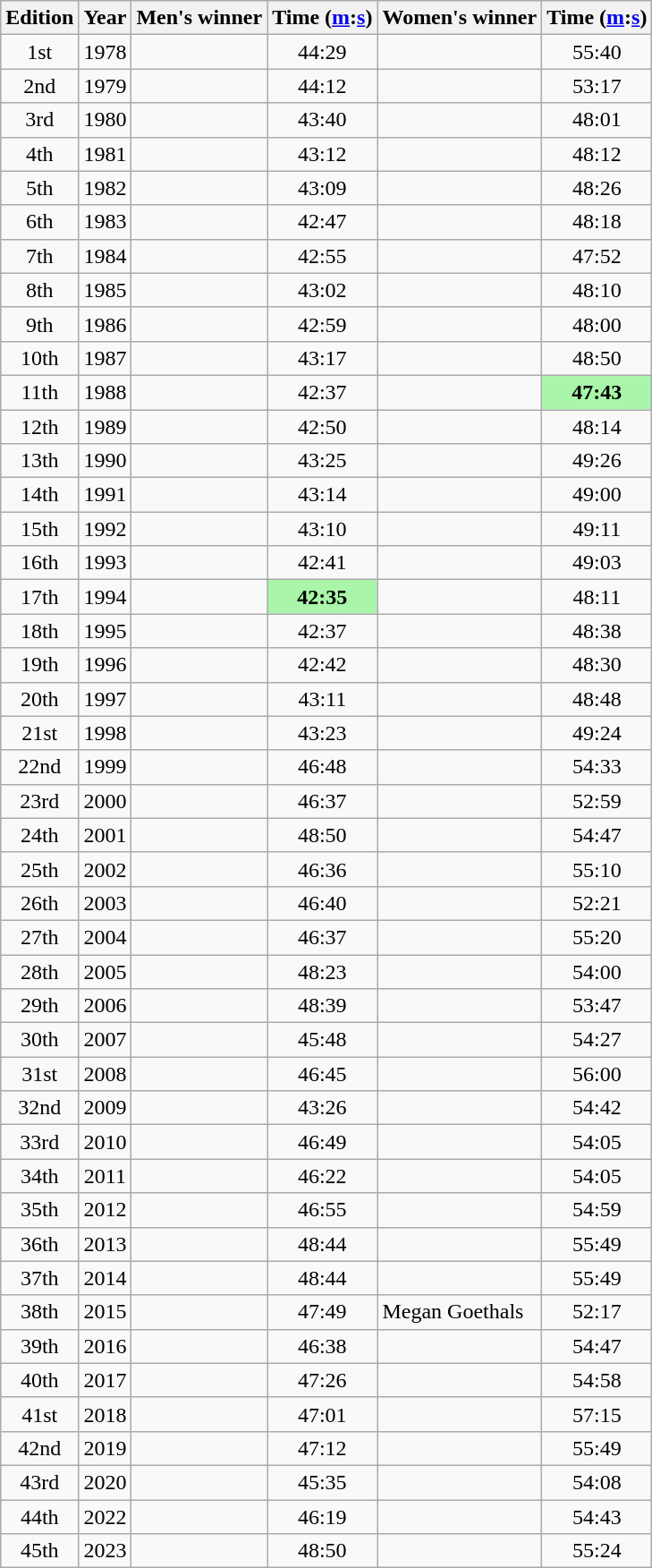<table class="wikitable sortable" style="text-align:center">
<tr>
<th class=unsortable>Edition</th>
<th>Year</th>
<th class=unsortable>Men's winner</th>
<th>Time (<a href='#'>m</a>:<a href='#'>s</a>)</th>
<th class=unsortable>Women's winner</th>
<th>Time (<a href='#'>m</a>:<a href='#'>s</a>)</th>
</tr>
<tr>
<td>1st</td>
<td>1978</td>
<td align=left></td>
<td>44:29</td>
<td align=left></td>
<td>55:40</td>
</tr>
<tr>
<td>2nd</td>
<td>1979</td>
<td align=left></td>
<td>44:12</td>
<td align=left></td>
<td>53:17</td>
</tr>
<tr>
<td>3rd</td>
<td>1980</td>
<td align=left></td>
<td>43:40</td>
<td align=left></td>
<td>48:01</td>
</tr>
<tr>
<td>4th</td>
<td>1981</td>
<td align=left></td>
<td>43:12</td>
<td align=left></td>
<td>48:12</td>
</tr>
<tr>
<td>5th</td>
<td>1982</td>
<td align=left></td>
<td>43:09</td>
<td align=left></td>
<td>48:26</td>
</tr>
<tr>
<td>6th</td>
<td>1983</td>
<td align=left></td>
<td>42:47</td>
<td align=left></td>
<td>48:18</td>
</tr>
<tr>
<td>7th</td>
<td>1984</td>
<td align=left></td>
<td>42:55</td>
<td align=left></td>
<td>47:52</td>
</tr>
<tr>
<td>8th</td>
<td>1985</td>
<td align=left></td>
<td>43:02</td>
<td align=left></td>
<td>48:10</td>
</tr>
<tr>
<td>9th</td>
<td>1986</td>
<td align=left></td>
<td>42:59</td>
<td align=left></td>
<td>48:00</td>
</tr>
<tr>
<td>10th</td>
<td>1987</td>
<td align=left></td>
<td>43:17</td>
<td align=left></td>
<td>48:50</td>
</tr>
<tr>
<td>11th</td>
<td>1988</td>
<td align=left></td>
<td>42:37</td>
<td align=left></td>
<td bgcolor=#A9F5A9><strong>47:43</strong></td>
</tr>
<tr>
<td>12th</td>
<td>1989</td>
<td align=left></td>
<td>42:50</td>
<td align=left></td>
<td>48:14</td>
</tr>
<tr>
<td>13th</td>
<td>1990</td>
<td align=left></td>
<td>43:25</td>
<td align=left></td>
<td>49:26</td>
</tr>
<tr>
<td>14th</td>
<td>1991</td>
<td align=left></td>
<td>43:14</td>
<td align=left></td>
<td>49:00</td>
</tr>
<tr>
<td>15th</td>
<td>1992</td>
<td align=left></td>
<td>43:10</td>
<td align=left></td>
<td>49:11</td>
</tr>
<tr>
<td>16th</td>
<td>1993</td>
<td align=left></td>
<td>42:41</td>
<td align=left></td>
<td>49:03</td>
</tr>
<tr>
<td>17th</td>
<td>1994</td>
<td align=left></td>
<td bgcolor=#A9F5A9><strong>42:35</strong></td>
<td align=left></td>
<td>48:11</td>
</tr>
<tr>
<td>18th</td>
<td>1995</td>
<td align=left></td>
<td>42:37</td>
<td align=left></td>
<td>48:38</td>
</tr>
<tr>
<td>19th</td>
<td>1996</td>
<td align=left></td>
<td>42:42</td>
<td align=left></td>
<td>48:30</td>
</tr>
<tr>
<td>20th</td>
<td>1997</td>
<td align=left></td>
<td>43:11</td>
<td align=left></td>
<td>48:48</td>
</tr>
<tr>
<td>21st</td>
<td>1998</td>
<td align=left></td>
<td>43:23</td>
<td align=left></td>
<td>49:24</td>
</tr>
<tr>
<td>22nd</td>
<td>1999</td>
<td align=left></td>
<td>46:48</td>
<td align=left></td>
<td>54:33</td>
</tr>
<tr>
<td>23rd</td>
<td>2000</td>
<td align=left></td>
<td>46:37</td>
<td align=left></td>
<td>52:59</td>
</tr>
<tr>
<td>24th</td>
<td>2001</td>
<td align=left></td>
<td>48:50</td>
<td align=left></td>
<td>54:47</td>
</tr>
<tr>
<td>25th</td>
<td>2002</td>
<td align=left></td>
<td>46:36</td>
<td align=left></td>
<td>55:10</td>
</tr>
<tr>
<td>26th</td>
<td>2003</td>
<td align=left></td>
<td>46:40</td>
<td align=left></td>
<td>52:21</td>
</tr>
<tr>
<td>27th</td>
<td>2004</td>
<td align=left></td>
<td>46:37</td>
<td align=left></td>
<td>55:20</td>
</tr>
<tr>
<td>28th</td>
<td>2005</td>
<td align=left></td>
<td>48:23</td>
<td align=left></td>
<td>54:00</td>
</tr>
<tr>
<td>29th</td>
<td>2006</td>
<td align=left></td>
<td>48:39</td>
<td align=left></td>
<td>53:47</td>
</tr>
<tr>
<td>30th</td>
<td>2007</td>
<td align=left></td>
<td>45:48</td>
<td align=left></td>
<td>54:27</td>
</tr>
<tr>
<td>31st</td>
<td>2008</td>
<td align=left></td>
<td>46:45</td>
<td align=left></td>
<td>56:00</td>
</tr>
<tr>
<td>32nd</td>
<td>2009</td>
<td align=left></td>
<td>43:26</td>
<td align=left></td>
<td>54:42</td>
</tr>
<tr>
<td>33rd</td>
<td>2010</td>
<td align=left></td>
<td>46:49</td>
<td align=left></td>
<td>54:05</td>
</tr>
<tr>
<td>34th</td>
<td>2011</td>
<td align=left></td>
<td>46:22</td>
<td align=left></td>
<td>54:05</td>
</tr>
<tr>
<td>35th</td>
<td>2012</td>
<td align=left></td>
<td>46:55</td>
<td align=left></td>
<td>54:59</td>
</tr>
<tr>
<td>36th</td>
<td>2013</td>
<td align=left></td>
<td>48:44</td>
<td align=left></td>
<td>55:49</td>
</tr>
<tr>
<td>37th</td>
<td>2014</td>
<td align=left></td>
<td>48:44</td>
<td align=left></td>
<td>55:49</td>
</tr>
<tr>
<td>38th</td>
<td>2015</td>
<td align=left></td>
<td>47:49</td>
<td align=left>Megan Goethals</td>
<td>52:17</td>
</tr>
<tr>
<td>39th</td>
<td>2016</td>
<td align=left></td>
<td>46:38</td>
<td align=left></td>
<td>54:47</td>
</tr>
<tr>
<td>40th</td>
<td>2017</td>
<td align=left></td>
<td>47:26</td>
<td align=left></td>
<td>54:58</td>
</tr>
<tr>
<td>41st</td>
<td>2018</td>
<td align=left></td>
<td>47:01</td>
<td align=left></td>
<td>57:15</td>
</tr>
<tr>
<td>42nd</td>
<td>2019</td>
<td align=left></td>
<td>47:12</td>
<td align=left></td>
<td>55:49</td>
</tr>
<tr>
<td>43rd</td>
<td>2020</td>
<td align=left></td>
<td>45:35</td>
<td align=left></td>
<td>54:08</td>
</tr>
<tr>
<td>44th</td>
<td>2022</td>
<td align=left></td>
<td>46:19</td>
<td align=left></td>
<td>54:43</td>
</tr>
<tr>
<td>45th</td>
<td>2023</td>
<td align=left></td>
<td>48:50</td>
<td align=left></td>
<td>55:24</td>
</tr>
</table>
